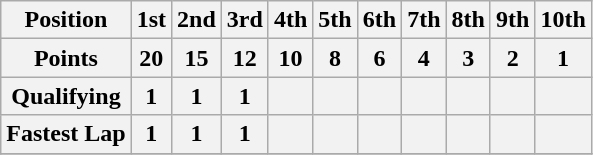<table class="wikitable">
<tr>
<th>Position</th>
<th>1st</th>
<th>2nd</th>
<th>3rd</th>
<th>4th</th>
<th>5th</th>
<th>6th</th>
<th>7th</th>
<th>8th</th>
<th>9th</th>
<th>10th</th>
</tr>
<tr>
<th>Points</th>
<th>20</th>
<th>15</th>
<th>12</th>
<th>10</th>
<th>8</th>
<th>6</th>
<th>4</th>
<th>3</th>
<th>2</th>
<th>1</th>
</tr>
<tr>
<th>Qualifying</th>
<th>1</th>
<th>1</th>
<th>1</th>
<th></th>
<th></th>
<th></th>
<th></th>
<th></th>
<th></th>
<th></th>
</tr>
<tr>
<th>Fastest Lap</th>
<th>1</th>
<th>1</th>
<th>1</th>
<th></th>
<th></th>
<th></th>
<th></th>
<th></th>
<th></th>
<th></th>
</tr>
<tr>
</tr>
</table>
